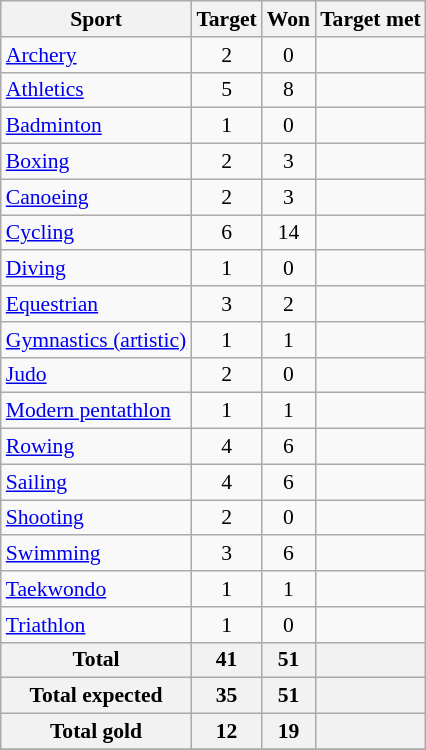<table class="wikitable sortable" style="font-size:90%">
<tr>
<th>Sport</th>
<th>Target</th>
<th>Won</th>
<th>Target met</th>
</tr>
<tr>
<td><a href='#'>Archery</a></td>
<td align="center">2</td>
<td align="center">0</td>
<td align="center"></td>
</tr>
<tr>
<td><a href='#'>Athletics</a></td>
<td align="center">5</td>
<td align="center">8</td>
<td align="center"></td>
</tr>
<tr>
<td><a href='#'>Badminton</a></td>
<td align="center">1</td>
<td align="center">0</td>
<td align="center"></td>
</tr>
<tr>
<td><a href='#'>Boxing</a></td>
<td align="center">2</td>
<td align="center">3</td>
<td align="center"></td>
</tr>
<tr>
<td><a href='#'>Canoeing</a></td>
<td align="center">2</td>
<td align="center">3</td>
<td align="center"></td>
</tr>
<tr>
<td><a href='#'>Cycling</a></td>
<td align="center">6</td>
<td align="center">14</td>
<td align="center"></td>
</tr>
<tr>
<td><a href='#'>Diving</a></td>
<td align="center">1</td>
<td align="center">0</td>
<td align="center"></td>
</tr>
<tr>
<td><a href='#'>Equestrian</a></td>
<td align="center">3</td>
<td align="center">2</td>
<td align="center"></td>
</tr>
<tr>
<td><a href='#'>Gymnastics (artistic)</a></td>
<td align="center">1</td>
<td align="center">1</td>
<td align="center"></td>
</tr>
<tr>
<td><a href='#'>Judo</a></td>
<td align="center">2</td>
<td align="center">0</td>
<td align="center"></td>
</tr>
<tr>
<td><a href='#'>Modern pentathlon</a></td>
<td align="center">1</td>
<td align="center">1</td>
<td align="center"></td>
</tr>
<tr>
<td><a href='#'>Rowing</a></td>
<td align="center">4</td>
<td align="center">6</td>
<td align="center"></td>
</tr>
<tr>
<td><a href='#'>Sailing</a></td>
<td align="center">4</td>
<td align="center">6</td>
<td align="center"></td>
</tr>
<tr>
<td><a href='#'>Shooting</a></td>
<td align="center">2</td>
<td align="center">0</td>
<td align="center"></td>
</tr>
<tr>
<td><a href='#'>Swimming</a></td>
<td align="center">3</td>
<td align="center">6</td>
<td align="center"></td>
</tr>
<tr>
<td><a href='#'>Taekwondo</a></td>
<td align="center">1</td>
<td align="center">1</td>
<td align="center"></td>
</tr>
<tr>
<td><a href='#'>Triathlon</a></td>
<td align="center">1</td>
<td align="center">0</td>
<td align="center"></td>
</tr>
<tr class="sortbottom">
<th>Total</th>
<th align="center">41</th>
<th align="center">51</th>
<th align="center"></th>
</tr>
<tr class="sortbottom">
<th>Total expected</th>
<th align="center">35</th>
<th align="center">51</th>
<th align="center"></th>
</tr>
<tr class="sortbottom">
<th>Total gold</th>
<th align="center">12</th>
<th align="center">19</th>
<th align="center"></th>
</tr>
<tr class="sortbottom">
</tr>
</table>
